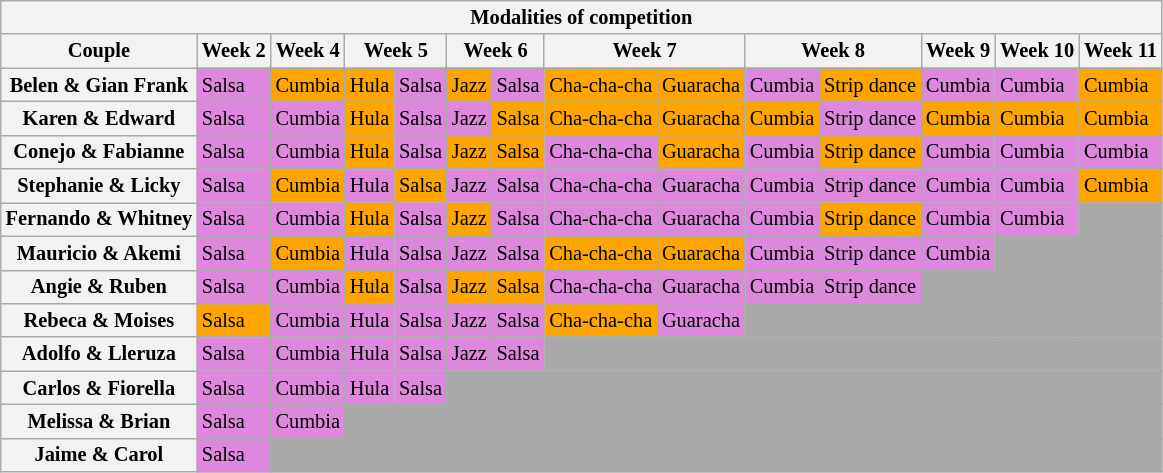<table class="wikitable collapsible collapsed" style="text-align:left; font-size:85%; line-height:16px;">
<tr>
<th colspan=15>Modalities of competition</th>
</tr>
<tr>
<th>Couple</th>
<th>Week 2</th>
<th>Week 4</th>
<th colspan="2">Week 5</th>
<th colspan="2">Week 6</th>
<th colspan="2">Week 7</th>
<th colspan="2">Week 8</th>
<th>Week 9</th>
<th>Week 10</th>
<th colspan="3">Week 11</th>
</tr>
<tr>
<th>Belen & Gian Frank</th>
<td style="background:#dd88dd;">Salsa</td>
<td style="background:orange;">Cumbia</td>
<td style="background:orange;">Hula</td>
<td style="background:#dd88dd;">Salsa</td>
<td style="background:orange;">Jazz</td>
<td style="background:#dd88dd;">Salsa</td>
<td style="background:orange;">Cha-cha-cha</td>
<td style="background:orange;">Guaracha</td>
<td style="background:#dd88dd;">Cumbia</td>
<td style="background:orange;">Strip dance</td>
<td style="background:#dd88dd;">Cumbia</td>
<td style="background:#dd88dd;">Cumbia</td>
<td style="background:orange;">Cumbia</td>
</tr>
<tr>
<th>Karen & Edward</th>
<td style="background:#dd88dd;">Salsa</td>
<td style="background:#dd88dd;">Cumbia</td>
<td style="background:orange;">Hula</td>
<td style="background:#dd88dd;">Salsa</td>
<td style="background:#dd88dd;">Jazz</td>
<td style="background:orange;">Salsa</td>
<td style="background:orange;">Cha-cha-cha</td>
<td style="background:orange;">Guaracha</td>
<td style="background:orange;">Cumbia</td>
<td style="background:#dd88dd;">Strip dance</td>
<td style="background:orange;">Cumbia</td>
<td style="background:orange;">Cumbia</td>
<td style="background:orange;">Cumbia</td>
</tr>
<tr>
<th>Conejo & Fabianne</th>
<td style="background:#dd88dd;">Salsa</td>
<td style="background:#dd88dd;">Cumbia</td>
<td style="background:orange;">Hula</td>
<td style="background:#dd88dd;">Salsa</td>
<td style="background:orange;">Jazz</td>
<td style="background:orange;">Salsa</td>
<td style="background:#dd88dd;">Cha-cha-cha</td>
<td style="background:orange;">Guaracha</td>
<td style="background:#dd88dd;">Cumbia</td>
<td style="background:orange;">Strip dance</td>
<td style="background:#dd88dd;">Cumbia</td>
<td style="background:#dd88dd;">Cumbia</td>
<td style="background:#dd88dd;">Cumbia</td>
</tr>
<tr>
<th>Stephanie & Licky</th>
<td style="background:#dd88dd;">Salsa</td>
<td style="background:orange;">Cumbia</td>
<td style="background:#dd88dd;">Hula</td>
<td style="background:orange;">Salsa</td>
<td style="background:#dd88dd;">Jazz</td>
<td style="background:#dd88dd;">Salsa</td>
<td style="background:#dd88dd;">Cha-cha-cha</td>
<td style="background:#dd88dd;">Guaracha</td>
<td style="background:#dd88dd;">Cumbia</td>
<td style="background:#dd88dd;">Strip dance</td>
<td style="background:#dd88dd;">Cumbia</td>
<td style="background:#dd88dd;">Cumbia</td>
<td style="background:orange;">Cumbia</td>
</tr>
<tr>
<th>Fernando & Whitney</th>
<td style="background:#dd88dd;">Salsa</td>
<td style="background:#dd88dd;">Cumbia</td>
<td style="background:orange;">Hula</td>
<td style="background:#dd88dd;">Salsa</td>
<td style="background:orange;">Jazz</td>
<td style="background:#dd88dd;">Salsa</td>
<td style="background:#dd88dd;">Cha-cha-cha</td>
<td style="background:#dd88dd;">Guaracha</td>
<td style="background:#dd88dd;">Cumbia</td>
<td style="background:orange;">Strip dance</td>
<td style="background:#dd88dd;">Cumbia</td>
<td style="background:#dd88dd;">Cumbia</td>
<td style="background:darkgray;" colspan=1></td>
</tr>
<tr>
<th>Mauricio & Akemi</th>
<td style="background:#dd88dd;">Salsa</td>
<td style="background:orange;">Cumbia</td>
<td style="background:#dd88dd;">Hula</td>
<td style="background:#dd88dd;">Salsa</td>
<td style="background:#dd88dd;">Jazz</td>
<td style="background:#dd88dd;">Salsa</td>
<td style="background:orange;">Cha-cha-cha</td>
<td style="background:orange;">Guaracha</td>
<td style="background:#dd88dd;">Cumbia</td>
<td style="background:#dd88dd;">Strip dance</td>
<td style="background:#dd88dd;">Cumbia</td>
<td style="background:darkgray;" colspan=2></td>
</tr>
<tr>
<th>Angie & Ruben</th>
<td style="background:#dd88dd;">Salsa</td>
<td style="background:#dd88dd;">Cumbia</td>
<td style="background:orange;">Hula</td>
<td style="background:#dd88dd;">Salsa</td>
<td style="background:orange;">Jazz</td>
<td style="background:orange;">Salsa</td>
<td style="background:#dd88dd;">Cha-cha-cha</td>
<td style="background:#dd88dd;">Guaracha</td>
<td style="background:#dd88dd;">Cumbia</td>
<td style="background:#dd88dd;">Strip dance</td>
<td style="background:darkgray;" colspan=3></td>
</tr>
<tr>
<th>Rebeca & Moises</th>
<td style="background:orange;">Salsa</td>
<td style="background:#dd88dd;">Cumbia</td>
<td style="background:#dd88dd;">Hula</td>
<td style="background:#dd88dd;">Salsa</td>
<td style="background:#dd88dd;">Jazz</td>
<td style="background:#dd88dd;">Salsa</td>
<td style="background:orange;">Cha-cha-cha</td>
<td style="background:#dd88dd;">Guaracha</td>
<td style="background:darkgray;" colspan=5></td>
</tr>
<tr>
<th>Adolfo & Lleruza</th>
<td style="background:#dd88dd;">Salsa</td>
<td style="background:#dd88dd;">Cumbia</td>
<td style="background:#dd88dd;">Hula</td>
<td style="background:#dd88dd;">Salsa</td>
<td style="background:#dd88dd;">Jazz</td>
<td style="background:#dd88dd;">Salsa</td>
<td style="background:darkgray;" colspan=7></td>
</tr>
<tr>
<th>Carlos & Fiorella</th>
<td style="background:#dd88dd;">Salsa</td>
<td style="background:#dd88dd;">Cumbia</td>
<td style="background:#dd88dd;">Hula</td>
<td style="background:#dd88dd;">Salsa</td>
<td style="background:darkgray;" colspan=9></td>
</tr>
<tr>
<th>Melissa & Brian</th>
<td style="background:#dd88dd;">Salsa</td>
<td style="background:#dd88dd;">Cumbia</td>
<td style="background:darkgray;" colspan=11></td>
</tr>
<tr>
<th>Jaime & Carol</th>
<td style="background:#dd88dd;">Salsa</td>
<td style="background:darkgray;" colspan=12></td>
</tr>
</table>
